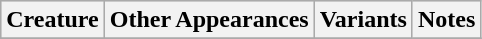<table class="wikitable">
<tr bgcolor="#CCCCCC">
<th>Creature</th>
<th>Other Appearances</th>
<th>Variants</th>
<th>Notes</th>
</tr>
<tr>
</tr>
</table>
